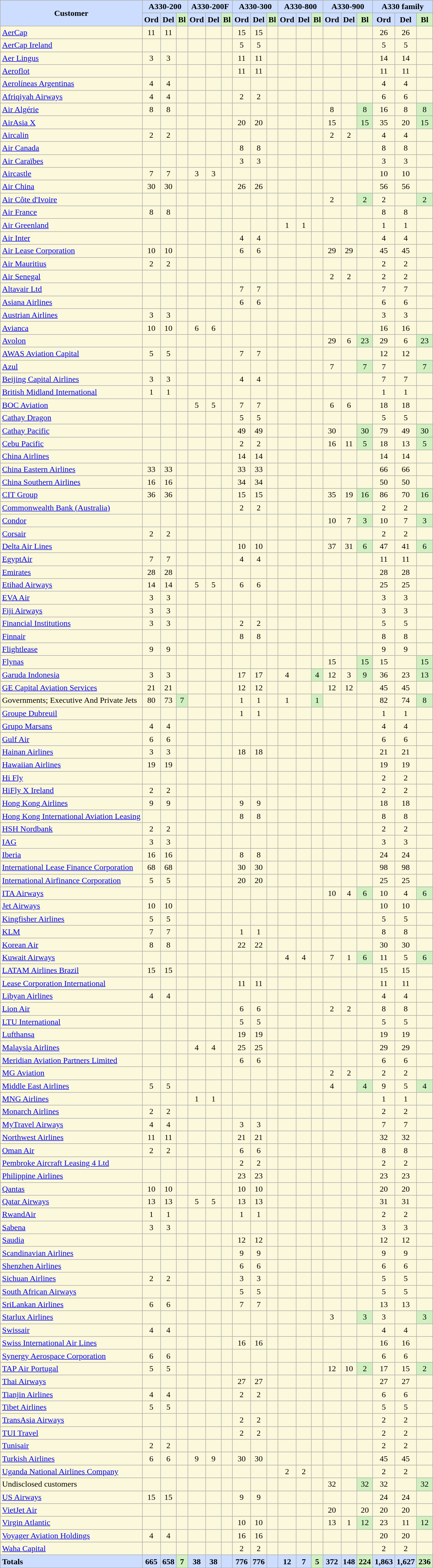<table class="wikitable sortable sticky-header-multi sort-under" style="text-align:center; background:#fbf8db">
<tr>
<th rowspan="2" style="background-color:#ccddff">Customer</th>
<th colspan="3" style="background-color:#ccddff">A330-200</th>
<th colspan="3" style="background-color:#ccddff">A330-200F</th>
<th colspan="3" style="background-color:#ccddff">A330-300</th>
<th colspan="3" style="background-color:#ccddff">A330-800</th>
<th colspan="3" style="background-color:#ccddff">A330-900</th>
<th colspan="3" style="background-color:#ccddff">A330 family</th>
</tr>
<tr>
<th style="background-color:#ccddff">Ord</th>
<th style="background-color:#ccddff">Del</th>
<th style="background-color:#d0f0c0">Bl</th>
<th style="background-color:#ccddff">Ord</th>
<th style="background-color:#ccddff">Del</th>
<th style="background-color:#d0f0c0">Bl</th>
<th style="background-color:#ccddff">Ord</th>
<th style="background-color:#ccddff">Del</th>
<th style="background-color:#d0f0c0">Bl</th>
<th style="background-color:#ccddff">Ord</th>
<th style="background-color:#ccddff">Del</th>
<th style="background-color:#d0f0c0">Bl</th>
<th style="background-color:#ccddff">Ord</th>
<th style="background-color:#ccddff">Del</th>
<th style="background-color:#d0f0c0">Bl</th>
<th style="background-color:#ccddff">Ord</th>
<th style="background-color:#ccddff">Del</th>
<th style="background-color:#d0f0c0">Bl</th>
</tr>
<tr>
<td align='left'><a href='#'>AerCap</a></td>
<td>11</td>
<td>11</td>
<td></td>
<td></td>
<td></td>
<td></td>
<td>15</td>
<td>15</td>
<td></td>
<td></td>
<td></td>
<td></td>
<td></td>
<td></td>
<td></td>
<td>26</td>
<td>26</td>
<td></td>
</tr>
<tr>
<td align='left'><a href='#'>AerCap Ireland</a></td>
<td></td>
<td></td>
<td></td>
<td></td>
<td></td>
<td></td>
<td>5</td>
<td>5</td>
<td></td>
<td></td>
<td></td>
<td></td>
<td></td>
<td></td>
<td></td>
<td>5</td>
<td>5</td>
<td></td>
</tr>
<tr>
<td align='left'><a href='#'>Aer Lingus</a></td>
<td>3</td>
<td>3</td>
<td></td>
<td></td>
<td></td>
<td></td>
<td>11</td>
<td>11</td>
<td></td>
<td></td>
<td></td>
<td></td>
<td></td>
<td></td>
<td></td>
<td>14</td>
<td>14</td>
<td></td>
</tr>
<tr>
<td align='left'><a href='#'>Aeroflot</a></td>
<td></td>
<td></td>
<td></td>
<td></td>
<td></td>
<td></td>
<td>11</td>
<td>11</td>
<td></td>
<td></td>
<td></td>
<td></td>
<td></td>
<td></td>
<td></td>
<td>11</td>
<td>11</td>
<td></td>
</tr>
<tr>
<td align='left'><a href='#'>Aerolíneas Argentinas</a></td>
<td>4</td>
<td>4</td>
<td></td>
<td></td>
<td></td>
<td></td>
<td></td>
<td></td>
<td></td>
<td></td>
<td></td>
<td></td>
<td></td>
<td></td>
<td></td>
<td>4</td>
<td>4</td>
<td></td>
</tr>
<tr>
<td align='left'><a href='#'>Afriqiyah Airways</a></td>
<td>4</td>
<td>4</td>
<td></td>
<td></td>
<td></td>
<td></td>
<td>2</td>
<td>2</td>
<td></td>
<td></td>
<td></td>
<td></td>
<td></td>
<td></td>
<td></td>
<td>6</td>
<td>6</td>
<td></td>
</tr>
<tr>
<td align='left'><a href='#'>Air Algérie</a></td>
<td>8</td>
<td>8</td>
<td></td>
<td></td>
<td></td>
<td></td>
<td></td>
<td></td>
<td></td>
<td></td>
<td></td>
<td></td>
<td>8</td>
<td></td>
<td style='background:#d0f0c0;'>8</td>
<td>16</td>
<td>8</td>
<td style='background:#d0f0c0;'>8</td>
</tr>
<tr>
<td align='left'><a href='#'>AirAsia X</a></td>
<td></td>
<td></td>
<td></td>
<td></td>
<td></td>
<td></td>
<td>20</td>
<td>20</td>
<td></td>
<td></td>
<td></td>
<td></td>
<td>15</td>
<td></td>
<td style='background:#d0f0c0;'>15</td>
<td>35</td>
<td>20</td>
<td style='background:#d0f0c0;'>15</td>
</tr>
<tr>
<td align='left'><a href='#'>Aircalin</a></td>
<td>2</td>
<td>2</td>
<td></td>
<td></td>
<td></td>
<td></td>
<td></td>
<td></td>
<td></td>
<td></td>
<td></td>
<td></td>
<td>2</td>
<td>2</td>
<td></td>
<td>4</td>
<td>4</td>
<td></td>
</tr>
<tr>
<td align='left'><a href='#'>Air Canada</a></td>
<td></td>
<td></td>
<td></td>
<td></td>
<td></td>
<td></td>
<td>8</td>
<td>8</td>
<td></td>
<td></td>
<td></td>
<td></td>
<td></td>
<td></td>
<td></td>
<td>8</td>
<td>8</td>
<td></td>
</tr>
<tr>
<td align='left'><a href='#'>Air Caraïbes</a></td>
<td></td>
<td></td>
<td></td>
<td></td>
<td></td>
<td></td>
<td>3</td>
<td>3</td>
<td></td>
<td></td>
<td></td>
<td></td>
<td></td>
<td></td>
<td></td>
<td>3</td>
<td>3</td>
<td></td>
</tr>
<tr>
<td align='left'><a href='#'>Aircastle</a></td>
<td>7</td>
<td>7</td>
<td></td>
<td>3</td>
<td>3</td>
<td></td>
<td></td>
<td></td>
<td></td>
<td></td>
<td></td>
<td></td>
<td></td>
<td></td>
<td></td>
<td>10</td>
<td>10</td>
<td></td>
</tr>
<tr>
<td align='left'><a href='#'>Air China</a></td>
<td>30</td>
<td>30</td>
<td></td>
<td></td>
<td></td>
<td></td>
<td>26</td>
<td>26</td>
<td></td>
<td></td>
<td></td>
<td></td>
<td></td>
<td></td>
<td></td>
<td>56</td>
<td>56</td>
<td></td>
</tr>
<tr>
<td align='left'><a href='#'>Air Côte d'Ivoire</a></td>
<td></td>
<td></td>
<td></td>
<td></td>
<td></td>
<td></td>
<td></td>
<td></td>
<td></td>
<td></td>
<td></td>
<td></td>
<td>2</td>
<td></td>
<td style='background:#d0f0c0;'>2</td>
<td>2</td>
<td></td>
<td style='background:#d0f0c0;'>2</td>
</tr>
<tr>
<td align='left'><a href='#'>Air France</a></td>
<td>8</td>
<td>8</td>
<td></td>
<td></td>
<td></td>
<td></td>
<td></td>
<td></td>
<td></td>
<td></td>
<td></td>
<td></td>
<td></td>
<td></td>
<td></td>
<td>8</td>
<td>8</td>
<td></td>
</tr>
<tr>
<td align='left'><a href='#'>Air Greenland</a></td>
<td></td>
<td></td>
<td></td>
<td></td>
<td></td>
<td></td>
<td></td>
<td></td>
<td></td>
<td>1</td>
<td>1</td>
<td></td>
<td></td>
<td></td>
<td></td>
<td>1</td>
<td>1</td>
<td></td>
</tr>
<tr>
<td align='left'><a href='#'>Air Inter</a></td>
<td></td>
<td></td>
<td></td>
<td></td>
<td></td>
<td></td>
<td>4</td>
<td>4</td>
<td></td>
<td></td>
<td></td>
<td></td>
<td></td>
<td></td>
<td></td>
<td>4</td>
<td>4</td>
<td></td>
</tr>
<tr>
<td align='left'><a href='#'>Air Lease Corporation</a></td>
<td>10</td>
<td>10</td>
<td></td>
<td></td>
<td></td>
<td></td>
<td>6</td>
<td>6</td>
<td></td>
<td></td>
<td></td>
<td></td>
<td>29</td>
<td>29</td>
<td></td>
<td>45</td>
<td>45</td>
<td></td>
</tr>
<tr>
<td align='left'><a href='#'>Air Mauritius</a></td>
<td>2</td>
<td>2</td>
<td></td>
<td></td>
<td></td>
<td></td>
<td></td>
<td></td>
<td></td>
<td></td>
<td></td>
<td></td>
<td></td>
<td></td>
<td></td>
<td>2</td>
<td>2</td>
<td></td>
</tr>
<tr>
<td align='left'><a href='#'>Air Senegal</a></td>
<td></td>
<td></td>
<td></td>
<td></td>
<td></td>
<td></td>
<td></td>
<td></td>
<td></td>
<td></td>
<td></td>
<td></td>
<td>2</td>
<td>2</td>
<td></td>
<td>2</td>
<td>2</td>
<td></td>
</tr>
<tr>
<td align='left'><a href='#'>Altavair Ltd</a></td>
<td></td>
<td></td>
<td></td>
<td></td>
<td></td>
<td></td>
<td>7</td>
<td>7</td>
<td></td>
<td></td>
<td></td>
<td></td>
<td></td>
<td></td>
<td></td>
<td>7</td>
<td>7</td>
<td></td>
</tr>
<tr>
<td align='left'><a href='#'>Asiana Airlines</a></td>
<td></td>
<td></td>
<td></td>
<td></td>
<td></td>
<td></td>
<td>6</td>
<td>6</td>
<td></td>
<td></td>
<td></td>
<td></td>
<td></td>
<td></td>
<td></td>
<td>6</td>
<td>6</td>
<td></td>
</tr>
<tr>
<td align='left'><a href='#'>Austrian Airlines</a></td>
<td>3</td>
<td>3</td>
<td></td>
<td></td>
<td></td>
<td></td>
<td></td>
<td></td>
<td></td>
<td></td>
<td></td>
<td></td>
<td></td>
<td></td>
<td></td>
<td>3</td>
<td>3</td>
<td></td>
</tr>
<tr>
<td align='left'><a href='#'>Avianca</a></td>
<td>10</td>
<td>10</td>
<td></td>
<td>6</td>
<td>6</td>
<td></td>
<td></td>
<td></td>
<td></td>
<td></td>
<td></td>
<td></td>
<td></td>
<td></td>
<td></td>
<td>16</td>
<td>16</td>
<td></td>
</tr>
<tr>
<td align='left'><a href='#'>Avolon</a></td>
<td></td>
<td></td>
<td></td>
<td></td>
<td></td>
<td></td>
<td></td>
<td></td>
<td></td>
<td></td>
<td></td>
<td></td>
<td>29</td>
<td>6</td>
<td style="background:#d0f0c0;">23</td>
<td>29</td>
<td>6</td>
<td style="background:#d0f0c0;">23</td>
</tr>
<tr>
<td align='left'><a href='#'>AWAS Aviation Capital</a></td>
<td>5</td>
<td>5</td>
<td></td>
<td></td>
<td></td>
<td></td>
<td>7</td>
<td>7</td>
<td></td>
<td></td>
<td></td>
<td></td>
<td></td>
<td></td>
<td></td>
<td>12</td>
<td>12</td>
<td></td>
</tr>
<tr>
<td align='left'><a href='#'>Azul</a></td>
<td></td>
<td></td>
<td></td>
<td></td>
<td></td>
<td></td>
<td></td>
<td></td>
<td></td>
<td></td>
<td></td>
<td></td>
<td>7</td>
<td></td>
<td style="background:#d0f0c0;">7</td>
<td>7</td>
<td></td>
<td style='background:#d0f0c0;'>7</td>
</tr>
<tr>
<td align='left'><a href='#'>Beijing Capital Airlines</a></td>
<td>3</td>
<td>3</td>
<td></td>
<td></td>
<td></td>
<td></td>
<td>4</td>
<td>4</td>
<td></td>
<td></td>
<td></td>
<td></td>
<td></td>
<td></td>
<td></td>
<td>7</td>
<td>7</td>
<td></td>
</tr>
<tr>
<td align='left'><a href='#'>British Midland International</a></td>
<td>1</td>
<td>1</td>
<td></td>
<td></td>
<td></td>
<td></td>
<td></td>
<td></td>
<td></td>
<td></td>
<td></td>
<td></td>
<td></td>
<td></td>
<td></td>
<td>1</td>
<td>1</td>
<td></td>
</tr>
<tr>
<td align='left'><a href='#'>BOC Aviation</a></td>
<td></td>
<td></td>
<td></td>
<td>5</td>
<td>5</td>
<td></td>
<td>7</td>
<td>7</td>
<td></td>
<td></td>
<td></td>
<td></td>
<td>6</td>
<td>6</td>
<td></td>
<td>18</td>
<td>18</td>
<td></td>
</tr>
<tr>
<td align='left'><a href='#'>Cathay Dragon</a></td>
<td></td>
<td></td>
<td></td>
<td></td>
<td></td>
<td></td>
<td>5</td>
<td>5</td>
<td></td>
<td></td>
<td></td>
<td></td>
<td></td>
<td></td>
<td></td>
<td>5</td>
<td>5</td>
<td></td>
</tr>
<tr>
<td align='left'><a href='#'>Cathay Pacific</a></td>
<td></td>
<td></td>
<td></td>
<td></td>
<td></td>
<td></td>
<td>49</td>
<td>49</td>
<td></td>
<td></td>
<td></td>
<td></td>
<td>30</td>
<td></td>
<td style="background:#d0f0c0;">30</td>
<td>79</td>
<td>49</td>
<td style="background:#d0f0c0;">30</td>
</tr>
<tr>
<td align='left'><a href='#'>Cebu Pacific</a></td>
<td></td>
<td></td>
<td></td>
<td></td>
<td></td>
<td></td>
<td>2</td>
<td>2</td>
<td></td>
<td></td>
<td></td>
<td></td>
<td>16</td>
<td>11</td>
<td style="background:#d0f0c0;">5</td>
<td>18</td>
<td>13</td>
<td style="background:#d0f0c0;">5</td>
</tr>
<tr>
<td align='left'><a href='#'>China Airlines</a></td>
<td></td>
<td></td>
<td></td>
<td></td>
<td></td>
<td></td>
<td>14</td>
<td>14</td>
<td></td>
<td></td>
<td></td>
<td></td>
<td></td>
<td></td>
<td></td>
<td>14</td>
<td>14</td>
<td></td>
</tr>
<tr>
<td align='left'><a href='#'>China Eastern Airlines</a></td>
<td>33</td>
<td>33</td>
<td></td>
<td></td>
<td></td>
<td></td>
<td>33</td>
<td>33</td>
<td></td>
<td></td>
<td></td>
<td></td>
<td></td>
<td></td>
<td></td>
<td>66</td>
<td>66</td>
<td></td>
</tr>
<tr>
<td align='left'><a href='#'>China Southern Airlines</a></td>
<td>16</td>
<td>16</td>
<td></td>
<td></td>
<td></td>
<td></td>
<td>34</td>
<td>34</td>
<td></td>
<td></td>
<td></td>
<td></td>
<td></td>
<td></td>
<td></td>
<td>50</td>
<td>50</td>
<td></td>
</tr>
<tr>
<td align='left'><a href='#'>CIT Group</a></td>
<td>36</td>
<td>36</td>
<td></td>
<td></td>
<td></td>
<td></td>
<td>15</td>
<td>15</td>
<td></td>
<td></td>
<td></td>
<td></td>
<td>35</td>
<td>19</td>
<td style="background:#d0f0c0;">16</td>
<td>86</td>
<td>70</td>
<td style="background:#d0f0c0;">16</td>
</tr>
<tr>
<td align='left'><a href='#'>Commonwealth Bank (Australia)</a></td>
<td></td>
<td></td>
<td></td>
<td></td>
<td></td>
<td></td>
<td>2</td>
<td>2</td>
<td></td>
<td></td>
<td></td>
<td></td>
<td></td>
<td></td>
<td></td>
<td>2</td>
<td>2</td>
<td></td>
</tr>
<tr>
<td align='left'><a href='#'>Condor</a></td>
<td></td>
<td></td>
<td></td>
<td></td>
<td></td>
<td></td>
<td></td>
<td></td>
<td></td>
<td></td>
<td></td>
<td></td>
<td>10</td>
<td>7</td>
<td style="background:#d0f0c0;">3</td>
<td>10</td>
<td>7</td>
<td style="background:#d0f0c0;">3</td>
</tr>
<tr>
<td align='left'><a href='#'>Corsair</a></td>
<td>2</td>
<td>2</td>
<td></td>
<td></td>
<td></td>
<td></td>
<td></td>
<td></td>
<td></td>
<td></td>
<td></td>
<td></td>
<td></td>
<td></td>
<td></td>
<td>2</td>
<td>2</td>
<td></td>
</tr>
<tr>
<td align='left'><a href='#'>Delta Air Lines</a></td>
<td></td>
<td></td>
<td></td>
<td></td>
<td></td>
<td></td>
<td>10</td>
<td>10</td>
<td></td>
<td></td>
<td></td>
<td></td>
<td>37</td>
<td>31</td>
<td style="background:#d0f0c0;">6</td>
<td>47</td>
<td>41</td>
<td style="background:#d0f0c0;">6</td>
</tr>
<tr>
<td align='left'><a href='#'>EgyptAir</a></td>
<td>7</td>
<td>7</td>
<td></td>
<td></td>
<td></td>
<td></td>
<td>4</td>
<td>4</td>
<td></td>
<td></td>
<td></td>
<td></td>
<td></td>
<td></td>
<td></td>
<td>11</td>
<td>11</td>
<td></td>
</tr>
<tr>
<td align='left'><a href='#'>Emirates</a></td>
<td>28</td>
<td>28</td>
<td></td>
<td></td>
<td></td>
<td></td>
<td></td>
<td></td>
<td></td>
<td></td>
<td></td>
<td></td>
<td></td>
<td></td>
<td></td>
<td>28</td>
<td>28</td>
<td></td>
</tr>
<tr>
<td align='left'><a href='#'>Etihad Airways</a></td>
<td>14</td>
<td>14</td>
<td></td>
<td>5</td>
<td>5</td>
<td></td>
<td>6</td>
<td>6</td>
<td></td>
<td></td>
<td></td>
<td></td>
<td></td>
<td></td>
<td></td>
<td>25</td>
<td>25</td>
<td></td>
</tr>
<tr>
<td align='left'><a href='#'>EVA Air</a></td>
<td>3</td>
<td>3</td>
<td></td>
<td></td>
<td></td>
<td></td>
<td></td>
<td></td>
<td></td>
<td></td>
<td></td>
<td></td>
<td></td>
<td></td>
<td></td>
<td>3</td>
<td>3</td>
<td></td>
</tr>
<tr>
<td align='left'><a href='#'>Fiji Airways</a></td>
<td>3</td>
<td>3</td>
<td></td>
<td></td>
<td></td>
<td></td>
<td></td>
<td></td>
<td></td>
<td></td>
<td></td>
<td></td>
<td></td>
<td></td>
<td></td>
<td>3</td>
<td>3</td>
<td></td>
</tr>
<tr>
<td align='left'><a href='#'>Financial Institutions</a></td>
<td>3</td>
<td>3</td>
<td></td>
<td></td>
<td></td>
<td></td>
<td>2</td>
<td>2</td>
<td></td>
<td></td>
<td></td>
<td></td>
<td></td>
<td></td>
<td></td>
<td>5</td>
<td>5</td>
<td></td>
</tr>
<tr>
<td align='left'><a href='#'>Finnair</a></td>
<td></td>
<td></td>
<td></td>
<td></td>
<td></td>
<td></td>
<td>8</td>
<td>8</td>
<td></td>
<td></td>
<td></td>
<td></td>
<td></td>
<td></td>
<td></td>
<td>8</td>
<td>8</td>
<td></td>
</tr>
<tr>
<td align='left'><a href='#'>Flightlease</a></td>
<td>9</td>
<td>9</td>
<td></td>
<td></td>
<td></td>
<td></td>
<td></td>
<td></td>
<td></td>
<td></td>
<td></td>
<td></td>
<td></td>
<td></td>
<td></td>
<td>9</td>
<td>9</td>
<td></td>
</tr>
<tr>
<td align='left'><a href='#'>Flynas</a></td>
<td></td>
<td></td>
<td></td>
<td></td>
<td></td>
<td></td>
<td></td>
<td></td>
<td></td>
<td></td>
<td></td>
<td></td>
<td>15</td>
<td></td>
<td style="background:#d0f0c0;">15</td>
<td>15</td>
<td></td>
<td style="background:#d0f0c0;">15</td>
</tr>
<tr>
<td align='left'><a href='#'>Garuda Indonesia</a></td>
<td>3</td>
<td>3</td>
<td></td>
<td></td>
<td></td>
<td></td>
<td>17</td>
<td>17</td>
<td></td>
<td>4</td>
<td></td>
<td style='background:#d0f0c0;'>4</td>
<td>12</td>
<td>3</td>
<td style='background:#d0f0c0;'>9</td>
<td>36</td>
<td>23</td>
<td style='background:#d0f0c0;'>13</td>
</tr>
<tr>
<td align='left'><a href='#'>GE Capital Aviation Services</a></td>
<td>21</td>
<td>21</td>
<td></td>
<td></td>
<td></td>
<td></td>
<td>12</td>
<td>12</td>
<td></td>
<td></td>
<td></td>
<td></td>
<td>12</td>
<td>12</td>
<td></td>
<td>45</td>
<td>45</td>
<td></td>
</tr>
<tr>
<td align='left'>Governments; Executive And Private Jets</td>
<td>80</td>
<td>73</td>
<td style="background:#d0f0c0;">7</td>
<td></td>
<td></td>
<td></td>
<td>1</td>
<td>1</td>
<td></td>
<td>1</td>
<td></td>
<td style="background:#d0f0c0;">1</td>
<td></td>
<td></td>
<td></td>
<td>82</td>
<td>74</td>
<td style="background:#d0f0c0;">8</td>
</tr>
<tr>
<td align='left'><a href='#'>Groupe Dubreuil</a></td>
<td></td>
<td></td>
<td></td>
<td></td>
<td></td>
<td></td>
<td>1</td>
<td>1</td>
<td></td>
<td></td>
<td></td>
<td></td>
<td></td>
<td></td>
<td></td>
<td>1</td>
<td>1</td>
<td></td>
</tr>
<tr>
<td align='left'><a href='#'>Grupo Marsans</a></td>
<td>4</td>
<td>4</td>
<td></td>
<td></td>
<td></td>
<td></td>
<td></td>
<td></td>
<td></td>
<td></td>
<td></td>
<td></td>
<td></td>
<td></td>
<td></td>
<td>4</td>
<td>4</td>
<td></td>
</tr>
<tr>
<td align='left'><a href='#'>Gulf Air</a></td>
<td>6</td>
<td>6</td>
<td></td>
<td></td>
<td></td>
<td></td>
<td></td>
<td></td>
<td></td>
<td></td>
<td></td>
<td></td>
<td></td>
<td></td>
<td></td>
<td>6</td>
<td>6</td>
<td></td>
</tr>
<tr>
<td align='left'><a href='#'>Hainan Airlines</a></td>
<td>3</td>
<td>3</td>
<td></td>
<td></td>
<td></td>
<td></td>
<td>18</td>
<td>18</td>
<td></td>
<td></td>
<td></td>
<td></td>
<td></td>
<td></td>
<td></td>
<td>21</td>
<td>21</td>
<td></td>
</tr>
<tr>
<td align='left'><a href='#'>Hawaiian Airlines</a></td>
<td>19</td>
<td>19</td>
<td></td>
<td></td>
<td></td>
<td></td>
<td></td>
<td></td>
<td></td>
<td></td>
<td></td>
<td></td>
<td></td>
<td></td>
<td></td>
<td>19</td>
<td>19</td>
<td></td>
</tr>
<tr>
<td align='left'><a href='#'>Hi Fly</a></td>
<td></td>
<td></td>
<td></td>
<td></td>
<td></td>
<td></td>
<td></td>
<td></td>
<td></td>
<td></td>
<td></td>
<td></td>
<td></td>
<td></td>
<td></td>
<td>2</td>
<td>2</td>
<td></td>
</tr>
<tr>
<td align='left'><a href='#'>HiFly X Ireland</a></td>
<td>2</td>
<td>2</td>
<td></td>
<td></td>
<td></td>
<td></td>
<td></td>
<td></td>
<td></td>
<td></td>
<td></td>
<td></td>
<td></td>
<td></td>
<td></td>
<td>2</td>
<td>2</td>
<td></td>
</tr>
<tr>
<td align='left'><a href='#'>Hong Kong Airlines</a></td>
<td>9</td>
<td>9</td>
<td></td>
<td></td>
<td></td>
<td></td>
<td>9</td>
<td>9</td>
<td></td>
<td></td>
<td></td>
<td></td>
<td></td>
<td></td>
<td></td>
<td>18</td>
<td>18</td>
<td></td>
</tr>
<tr>
<td align='left'><a href='#'>Hong Kong International Aviation Leasing</a></td>
<td></td>
<td></td>
<td></td>
<td></td>
<td></td>
<td></td>
<td>8</td>
<td>8</td>
<td></td>
<td></td>
<td></td>
<td></td>
<td></td>
<td></td>
<td></td>
<td>8</td>
<td>8</td>
<td></td>
</tr>
<tr>
<td align='left'><a href='#'>HSH Nordbank</a></td>
<td>2</td>
<td>2</td>
<td></td>
<td></td>
<td></td>
<td></td>
<td></td>
<td></td>
<td></td>
<td></td>
<td></td>
<td></td>
<td></td>
<td></td>
<td></td>
<td>2</td>
<td>2</td>
<td></td>
</tr>
<tr>
<td align='left'><a href='#'>IAG</a></td>
<td>3</td>
<td>3</td>
<td></td>
<td></td>
<td></td>
<td></td>
<td></td>
<td></td>
<td></td>
<td></td>
<td></td>
<td></td>
<td></td>
<td></td>
<td></td>
<td>3</td>
<td>3</td>
<td></td>
</tr>
<tr>
<td align='left'><a href='#'>Iberia</a></td>
<td>16</td>
<td>16</td>
<td></td>
<td></td>
<td></td>
<td></td>
<td>8</td>
<td>8</td>
<td></td>
<td></td>
<td></td>
<td></td>
<td></td>
<td></td>
<td></td>
<td>24</td>
<td>24</td>
<td></td>
</tr>
<tr>
<td align='left'><a href='#'>International Lease Finance Corporation</a></td>
<td>68</td>
<td>68</td>
<td></td>
<td></td>
<td></td>
<td></td>
<td>30</td>
<td>30</td>
<td></td>
<td></td>
<td></td>
<td></td>
<td></td>
<td></td>
<td></td>
<td>98</td>
<td>98</td>
<td></td>
</tr>
<tr>
<td align='left'><a href='#'>International Airfinance Corporation</a></td>
<td>5</td>
<td>5</td>
<td></td>
<td></td>
<td></td>
<td></td>
<td>20</td>
<td>20</td>
<td></td>
<td></td>
<td></td>
<td></td>
<td></td>
<td></td>
<td></td>
<td>25</td>
<td>25</td>
<td></td>
</tr>
<tr>
<td align='left'><a href='#'>ITA Airways</a></td>
<td></td>
<td></td>
<td></td>
<td></td>
<td></td>
<td></td>
<td></td>
<td></td>
<td></td>
<td></td>
<td></td>
<td></td>
<td>10</td>
<td>4</td>
<td style="background:#d0f0c0;">6</td>
<td>10</td>
<td>4</td>
<td style="background:#d0f0c0;">6</td>
</tr>
<tr>
<td align='left'><a href='#'>Jet Airways</a></td>
<td>10</td>
<td>10</td>
<td></td>
<td></td>
<td></td>
<td></td>
<td></td>
<td></td>
<td></td>
<td></td>
<td></td>
<td></td>
<td></td>
<td></td>
<td></td>
<td>10</td>
<td>10</td>
<td></td>
</tr>
<tr>
<td align='left'><a href='#'>Kingfisher Airlines</a></td>
<td>5</td>
<td>5</td>
<td></td>
<td></td>
<td></td>
<td></td>
<td></td>
<td></td>
<td></td>
<td></td>
<td></td>
<td></td>
<td></td>
<td></td>
<td></td>
<td>5</td>
<td>5</td>
<td></td>
</tr>
<tr>
<td align='left'><a href='#'>KLM</a></td>
<td>7</td>
<td>7</td>
<td></td>
<td></td>
<td></td>
<td></td>
<td>1</td>
<td>1</td>
<td></td>
<td></td>
<td></td>
<td></td>
<td></td>
<td></td>
<td></td>
<td>8</td>
<td>8</td>
<td></td>
</tr>
<tr>
<td align='left'><a href='#'>Korean Air</a></td>
<td>8</td>
<td>8</td>
<td></td>
<td></td>
<td></td>
<td></td>
<td>22</td>
<td>22</td>
<td></td>
<td></td>
<td></td>
<td></td>
<td></td>
<td></td>
<td></td>
<td>30</td>
<td>30</td>
<td></td>
</tr>
<tr>
<td align='left'><a href='#'>Kuwait Airways</a></td>
<td></td>
<td></td>
<td></td>
<td></td>
<td></td>
<td></td>
<td></td>
<td></td>
<td></td>
<td>4</td>
<td>4</td>
<td></td>
<td>7</td>
<td>1</td>
<td style="background:#d0f0c0;">6</td>
<td>11</td>
<td>5</td>
<td style="background:#d0f0c0;">6</td>
</tr>
<tr>
<td align='left'><a href='#'>LATAM Airlines Brazil</a></td>
<td>15</td>
<td>15</td>
<td></td>
<td></td>
<td></td>
<td></td>
<td></td>
<td></td>
<td></td>
<td></td>
<td></td>
<td></td>
<td></td>
<td></td>
<td></td>
<td>15</td>
<td>15</td>
<td></td>
</tr>
<tr>
<td align='left'><a href='#'>Lease Corporation International</a></td>
<td></td>
<td></td>
<td></td>
<td></td>
<td></td>
<td></td>
<td>11</td>
<td>11</td>
<td></td>
<td></td>
<td></td>
<td></td>
<td></td>
<td></td>
<td></td>
<td>11</td>
<td>11</td>
<td></td>
</tr>
<tr>
<td align='left'><a href='#'>Libyan Airlines</a></td>
<td>4</td>
<td>4</td>
<td></td>
<td></td>
<td></td>
<td></td>
<td></td>
<td></td>
<td></td>
<td></td>
<td></td>
<td></td>
<td></td>
<td></td>
<td></td>
<td>4</td>
<td>4</td>
<td></td>
</tr>
<tr>
<td align='left'><a href='#'>Lion Air</a></td>
<td></td>
<td></td>
<td></td>
<td></td>
<td></td>
<td></td>
<td>6</td>
<td>6</td>
<td></td>
<td></td>
<td></td>
<td></td>
<td>2</td>
<td>2</td>
<td></td>
<td>8</td>
<td>8</td>
<td></td>
</tr>
<tr>
<td align='left'><a href='#'>LTU International</a></td>
<td></td>
<td></td>
<td></td>
<td></td>
<td></td>
<td></td>
<td>5</td>
<td>5</td>
<td></td>
<td></td>
<td></td>
<td></td>
<td></td>
<td></td>
<td></td>
<td>5</td>
<td>5</td>
<td></td>
</tr>
<tr>
<td align='left'><a href='#'>Lufthansa</a></td>
<td></td>
<td></td>
<td></td>
<td></td>
<td></td>
<td></td>
<td>19</td>
<td>19</td>
<td></td>
<td></td>
<td></td>
<td></td>
<td></td>
<td></td>
<td></td>
<td>19</td>
<td>19</td>
<td></td>
</tr>
<tr>
<td align='left'><a href='#'>Malaysia Airlines</a></td>
<td></td>
<td></td>
<td></td>
<td>4</td>
<td>4</td>
<td></td>
<td>25</td>
<td>25</td>
<td></td>
<td></td>
<td></td>
<td></td>
<td></td>
<td></td>
<td></td>
<td>29</td>
<td>29</td>
<td></td>
</tr>
<tr>
<td align='left'><a href='#'>Meridian Aviation Partners Limited</a></td>
<td></td>
<td></td>
<td></td>
<td></td>
<td></td>
<td></td>
<td>6</td>
<td>6</td>
<td></td>
<td></td>
<td></td>
<td></td>
<td></td>
<td></td>
<td></td>
<td>6</td>
<td>6</td>
<td></td>
</tr>
<tr>
<td align='left'><a href='#'>MG Aviation</a></td>
<td></td>
<td></td>
<td></td>
<td></td>
<td></td>
<td></td>
<td></td>
<td></td>
<td></td>
<td></td>
<td></td>
<td></td>
<td>2</td>
<td>2</td>
<td></td>
<td>2</td>
<td>2</td>
<td></td>
</tr>
<tr>
<td align='left'><a href='#'>Middle East Airlines</a></td>
<td>5</td>
<td>5</td>
<td></td>
<td></td>
<td></td>
<td></td>
<td></td>
<td></td>
<td></td>
<td></td>
<td></td>
<td></td>
<td>4</td>
<td></td>
<td style='background:#d0f0c0;'>4</td>
<td>9</td>
<td>5</td>
<td style='background:#d0f0c0;'>4</td>
</tr>
<tr>
<td align='left'><a href='#'>MNG Airlines</a></td>
<td></td>
<td></td>
<td></td>
<td>1</td>
<td>1</td>
<td></td>
<td></td>
<td></td>
<td></td>
<td></td>
<td></td>
<td></td>
<td></td>
<td></td>
<td></td>
<td>1</td>
<td>1</td>
<td></td>
</tr>
<tr>
<td align='left'><a href='#'>Monarch Airlines</a></td>
<td>2</td>
<td>2</td>
<td></td>
<td></td>
<td></td>
<td></td>
<td></td>
<td></td>
<td></td>
<td></td>
<td></td>
<td></td>
<td></td>
<td></td>
<td></td>
<td>2</td>
<td>2</td>
<td></td>
</tr>
<tr>
<td align='left'><a href='#'>MyTravel Airways</a></td>
<td>4</td>
<td>4</td>
<td></td>
<td></td>
<td></td>
<td></td>
<td>3</td>
<td>3</td>
<td></td>
<td></td>
<td></td>
<td></td>
<td></td>
<td></td>
<td></td>
<td>7</td>
<td>7</td>
<td></td>
</tr>
<tr>
<td align='left'><a href='#'>Northwest Airlines</a></td>
<td>11</td>
<td>11</td>
<td></td>
<td></td>
<td></td>
<td></td>
<td>21</td>
<td>21</td>
<td></td>
<td></td>
<td></td>
<td></td>
<td></td>
<td></td>
<td></td>
<td>32</td>
<td>32</td>
<td></td>
</tr>
<tr>
<td align='left'><a href='#'>Oman Air</a></td>
<td>2</td>
<td>2</td>
<td></td>
<td></td>
<td></td>
<td></td>
<td>6</td>
<td>6</td>
<td></td>
<td></td>
<td></td>
<td></td>
<td></td>
<td></td>
<td></td>
<td>8</td>
<td>8</td>
<td></td>
</tr>
<tr>
<td align='left'><a href='#'>Pembroke Aircraft Leasing 4 Ltd</a></td>
<td></td>
<td></td>
<td></td>
<td></td>
<td></td>
<td></td>
<td>2</td>
<td>2</td>
<td></td>
<td></td>
<td></td>
<td></td>
<td></td>
<td></td>
<td></td>
<td>2</td>
<td>2</td>
<td></td>
</tr>
<tr>
<td align='left'><a href='#'>Philippine Airlines</a></td>
<td></td>
<td></td>
<td></td>
<td></td>
<td></td>
<td></td>
<td>23</td>
<td>23</td>
<td></td>
<td></td>
<td></td>
<td></td>
<td></td>
<td></td>
<td></td>
<td>23</td>
<td>23</td>
<td></td>
</tr>
<tr>
<td align='left'><a href='#'>Qantas</a></td>
<td>10</td>
<td>10</td>
<td></td>
<td></td>
<td></td>
<td></td>
<td>10</td>
<td>10</td>
<td></td>
<td></td>
<td></td>
<td></td>
<td></td>
<td></td>
<td></td>
<td>20</td>
<td>20</td>
<td></td>
</tr>
<tr>
<td align='left'><a href='#'>Qatar Airways</a></td>
<td>13</td>
<td>13</td>
<td></td>
<td>5</td>
<td>5</td>
<td></td>
<td>13</td>
<td>13</td>
<td></td>
<td></td>
<td></td>
<td></td>
<td></td>
<td></td>
<td></td>
<td>31</td>
<td>31</td>
<td></td>
</tr>
<tr>
<td align='left'><a href='#'>RwandAir</a></td>
<td>1</td>
<td>1</td>
<td></td>
<td></td>
<td></td>
<td></td>
<td>1</td>
<td>1</td>
<td></td>
<td></td>
<td></td>
<td></td>
<td></td>
<td></td>
<td></td>
<td>2</td>
<td>2</td>
<td></td>
</tr>
<tr>
<td align='left'><a href='#'>Sabena</a></td>
<td>3</td>
<td>3</td>
<td></td>
<td></td>
<td></td>
<td></td>
<td></td>
<td></td>
<td></td>
<td></td>
<td></td>
<td></td>
<td></td>
<td></td>
<td></td>
<td>3</td>
<td>3</td>
<td></td>
</tr>
<tr>
<td align='left'><a href='#'>Saudia</a></td>
<td></td>
<td></td>
<td></td>
<td></td>
<td></td>
<td></td>
<td>12</td>
<td>12</td>
<td></td>
<td></td>
<td></td>
<td></td>
<td></td>
<td></td>
<td></td>
<td>12</td>
<td>12</td>
<td></td>
</tr>
<tr>
<td align='left'><a href='#'>Scandinavian Airlines</a></td>
<td></td>
<td></td>
<td></td>
<td></td>
<td></td>
<td></td>
<td>9</td>
<td>9</td>
<td></td>
<td></td>
<td></td>
<td></td>
<td></td>
<td></td>
<td></td>
<td>9</td>
<td>9</td>
<td></td>
</tr>
<tr>
<td align='left'><a href='#'>Shenzhen Airlines</a></td>
<td></td>
<td></td>
<td></td>
<td></td>
<td></td>
<td></td>
<td>6</td>
<td>6</td>
<td></td>
<td></td>
<td></td>
<td></td>
<td></td>
<td></td>
<td></td>
<td>6</td>
<td>6</td>
<td></td>
</tr>
<tr>
<td align='left'><a href='#'>Sichuan Airlines</a></td>
<td>2</td>
<td>2</td>
<td></td>
<td></td>
<td></td>
<td></td>
<td>3</td>
<td>3</td>
<td></td>
<td></td>
<td></td>
<td></td>
<td></td>
<td></td>
<td></td>
<td>5</td>
<td>5</td>
<td></td>
</tr>
<tr>
<td align='left'><a href='#'>South African Airways</a></td>
<td></td>
<td></td>
<td></td>
<td></td>
<td></td>
<td></td>
<td>5</td>
<td>5</td>
<td></td>
<td></td>
<td></td>
<td></td>
<td></td>
<td></td>
<td></td>
<td>5</td>
<td>5</td>
<td></td>
</tr>
<tr>
<td align='left'><a href='#'>SriLankan Airlines</a></td>
<td>6</td>
<td>6</td>
<td></td>
<td></td>
<td></td>
<td></td>
<td>7</td>
<td>7</td>
<td></td>
<td></td>
<td></td>
<td></td>
<td></td>
<td></td>
<td></td>
<td>13</td>
<td>13</td>
<td></td>
</tr>
<tr>
<td align='left'><a href='#'>Starlux Airlines</a></td>
<td></td>
<td></td>
<td></td>
<td></td>
<td></td>
<td></td>
<td></td>
<td></td>
<td></td>
<td></td>
<td></td>
<td></td>
<td>3</td>
<td></td>
<td style="background:#d0f0c0;">3</td>
<td>3</td>
<td></td>
<td style="background:#d0f0c0;">3</td>
</tr>
<tr>
<td align='left'><a href='#'>Swissair</a></td>
<td>4</td>
<td>4</td>
<td></td>
<td></td>
<td></td>
<td></td>
<td></td>
<td></td>
<td></td>
<td></td>
<td></td>
<td></td>
<td></td>
<td></td>
<td></td>
<td>4</td>
<td>4</td>
<td></td>
</tr>
<tr>
<td align='left'><a href='#'>Swiss International Air Lines</a></td>
<td></td>
<td></td>
<td></td>
<td></td>
<td></td>
<td></td>
<td>16</td>
<td>16</td>
<td></td>
<td></td>
<td></td>
<td></td>
<td></td>
<td></td>
<td></td>
<td>16</td>
<td>16</td>
<td></td>
</tr>
<tr>
<td align='left'><a href='#'>Synergy Aerospace Corporation</a></td>
<td>6</td>
<td>6</td>
<td></td>
<td></td>
<td></td>
<td></td>
<td></td>
<td></td>
<td></td>
<td></td>
<td></td>
<td></td>
<td></td>
<td></td>
<td></td>
<td>6</td>
<td>6</td>
<td></td>
</tr>
<tr>
<td align='left'><a href='#'>TAP Air Portugal</a></td>
<td>5</td>
<td>5</td>
<td></td>
<td></td>
<td></td>
<td></td>
<td></td>
<td></td>
<td></td>
<td></td>
<td></td>
<td></td>
<td>12</td>
<td>10</td>
<td style="background:#d0f0c0;">2</td>
<td>17</td>
<td>15</td>
<td style='background:#d0f0c0;'>2</td>
</tr>
<tr>
<td align='left'><a href='#'>Thai Airways</a></td>
<td></td>
<td></td>
<td></td>
<td></td>
<td></td>
<td></td>
<td>27</td>
<td>27</td>
<td></td>
<td></td>
<td></td>
<td></td>
<td></td>
<td></td>
<td></td>
<td>27</td>
<td>27</td>
<td></td>
</tr>
<tr>
<td align='left'><a href='#'>Tianjin Airlines</a></td>
<td>4</td>
<td>4</td>
<td></td>
<td></td>
<td></td>
<td></td>
<td>2</td>
<td>2</td>
<td></td>
<td></td>
<td></td>
<td></td>
<td></td>
<td></td>
<td></td>
<td>6</td>
<td>6</td>
<td></td>
</tr>
<tr>
<td align='left'><a href='#'>Tibet Airlines</a></td>
<td>5</td>
<td>5</td>
<td></td>
<td></td>
<td></td>
<td></td>
<td></td>
<td></td>
<td></td>
<td></td>
<td></td>
<td></td>
<td></td>
<td></td>
<td></td>
<td>5</td>
<td>5</td>
<td></td>
</tr>
<tr>
<td align='left'><a href='#'>TransAsia Airways</a></td>
<td></td>
<td></td>
<td></td>
<td></td>
<td></td>
<td></td>
<td>2</td>
<td>2</td>
<td></td>
<td></td>
<td></td>
<td></td>
<td></td>
<td></td>
<td></td>
<td>2</td>
<td>2</td>
<td></td>
</tr>
<tr>
<td align='left'><a href='#'>TUI Travel</a></td>
<td></td>
<td></td>
<td></td>
<td></td>
<td></td>
<td></td>
<td>2</td>
<td>2</td>
<td></td>
<td></td>
<td></td>
<td></td>
<td></td>
<td></td>
<td></td>
<td>2</td>
<td>2</td>
<td></td>
</tr>
<tr>
<td align='left'><a href='#'>Tunisair</a></td>
<td>2</td>
<td>2</td>
<td></td>
<td></td>
<td></td>
<td></td>
<td></td>
<td></td>
<td></td>
<td></td>
<td></td>
<td></td>
<td></td>
<td></td>
<td></td>
<td>2</td>
<td>2</td>
<td></td>
</tr>
<tr>
<td align='left'><a href='#'>Turkish Airlines</a></td>
<td>6</td>
<td>6</td>
<td></td>
<td>9</td>
<td>9</td>
<td></td>
<td>30</td>
<td>30</td>
<td></td>
<td></td>
<td></td>
<td></td>
<td></td>
<td></td>
<td></td>
<td>45</td>
<td>45</td>
<td></td>
</tr>
<tr>
<td align='left'><a href='#'>Uganda National Airlines Company</a></td>
<td></td>
<td></td>
<td></td>
<td></td>
<td></td>
<td></td>
<td></td>
<td></td>
<td></td>
<td>2</td>
<td>2</td>
<td></td>
<td></td>
<td></td>
<td></td>
<td>2</td>
<td>2</td>
<td></td>
</tr>
<tr>
<td align='left'>Undisclosed customers</td>
<td></td>
<td></td>
<td></td>
<td></td>
<td></td>
<td></td>
<td></td>
<td></td>
<td></td>
<td></td>
<td></td>
<td></td>
<td>32</td>
<td></td>
<td style='background:#d0f0c0;'>32</td>
<td>32</td>
<td></td>
<td style='background:#d0f0c0;'>32</td>
</tr>
<tr>
<td align='left'><a href='#'>US Airways</a></td>
<td>15</td>
<td>15</td>
<td></td>
<td></td>
<td></td>
<td></td>
<td>9</td>
<td>9</td>
<td></td>
<td></td>
<td></td>
<td></td>
<td></td>
<td></td>
<td></td>
<td>24</td>
<td>24</td>
<td></td>
</tr>
<tr>
<td align= 'left'><a href='#'>VietJet Air</a></td>
<td></td>
<td></td>
<td></td>
<td></td>
<td></td>
<td></td>
<td></td>
<td></td>
<td></td>
<td></td>
<td></td>
<td></td>
<td>20</td>
<td></td>
<td>20</td>
<td>20</td>
<td>20</td>
<td></td>
</tr>
<tr>
<td align='left'><a href='#'>Virgin Atlantic</a></td>
<td></td>
<td></td>
<td></td>
<td></td>
<td></td>
<td></td>
<td>10</td>
<td>10</td>
<td></td>
<td></td>
<td></td>
<td></td>
<td>13</td>
<td>1</td>
<td style="background:#d0f0c0;">12</td>
<td>23</td>
<td>11</td>
<td style="background:#d0f0c0;">12</td>
</tr>
<tr>
<td align= 'left'><a href='#'>Voyager Aviation Holdings</a></td>
<td>4</td>
<td>4</td>
<td></td>
<td></td>
<td></td>
<td></td>
<td>16</td>
<td>16</td>
<td></td>
<td></td>
<td></td>
<td></td>
<td></td>
<td></td>
<td></td>
<td>20</td>
<td>20</td>
<td></td>
</tr>
<tr>
<td align='left'><a href='#'>Waha Capital</a></td>
<td></td>
<td></td>
<td></td>
<td></td>
<td></td>
<td></td>
<td>2</td>
<td>2</td>
<td></td>
<td></td>
<td></td>
<td></td>
<td></td>
<td></td>
<td></td>
<td>2</td>
<td>2</td>
<td></td>
</tr>
<tr class="sortbottom" style="font-weight:bold; background-color:#ccddff">
<td align="left">Totals</td>
<td>665</td>
<td>658</td>
<td style="background:#d0f0c0;">7</td>
<td>38</td>
<td>38</td>
<td></td>
<td>776</td>
<td>776</td>
<td></td>
<td>12</td>
<td>7</td>
<td style="background:#d0f0c0;">5</td>
<td>372</td>
<td>148</td>
<td style="background:#d0f0c0;">224</td>
<td>1,863</td>
<td>1,627</td>
<td style="background:#d0f0c0;">236</td>
</tr>
</table>
